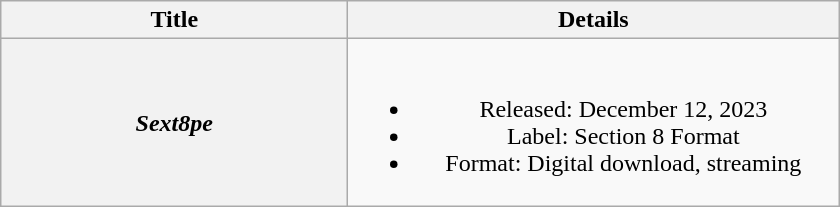<table class="wikitable plainrowheaders" style="text-align:center;">
<tr>
<th scope="col" style="width:14em;">Title</th>
<th scope="col" style="width:20em;">Details</th>
</tr>
<tr>
<th scope="row"><em>Sext8pe</em></th>
<td><br><ul><li>Released: December 12, 2023</li><li>Label: Section 8 Format</li><li>Format: Digital download, streaming</li></ul></td>
</tr>
</table>
